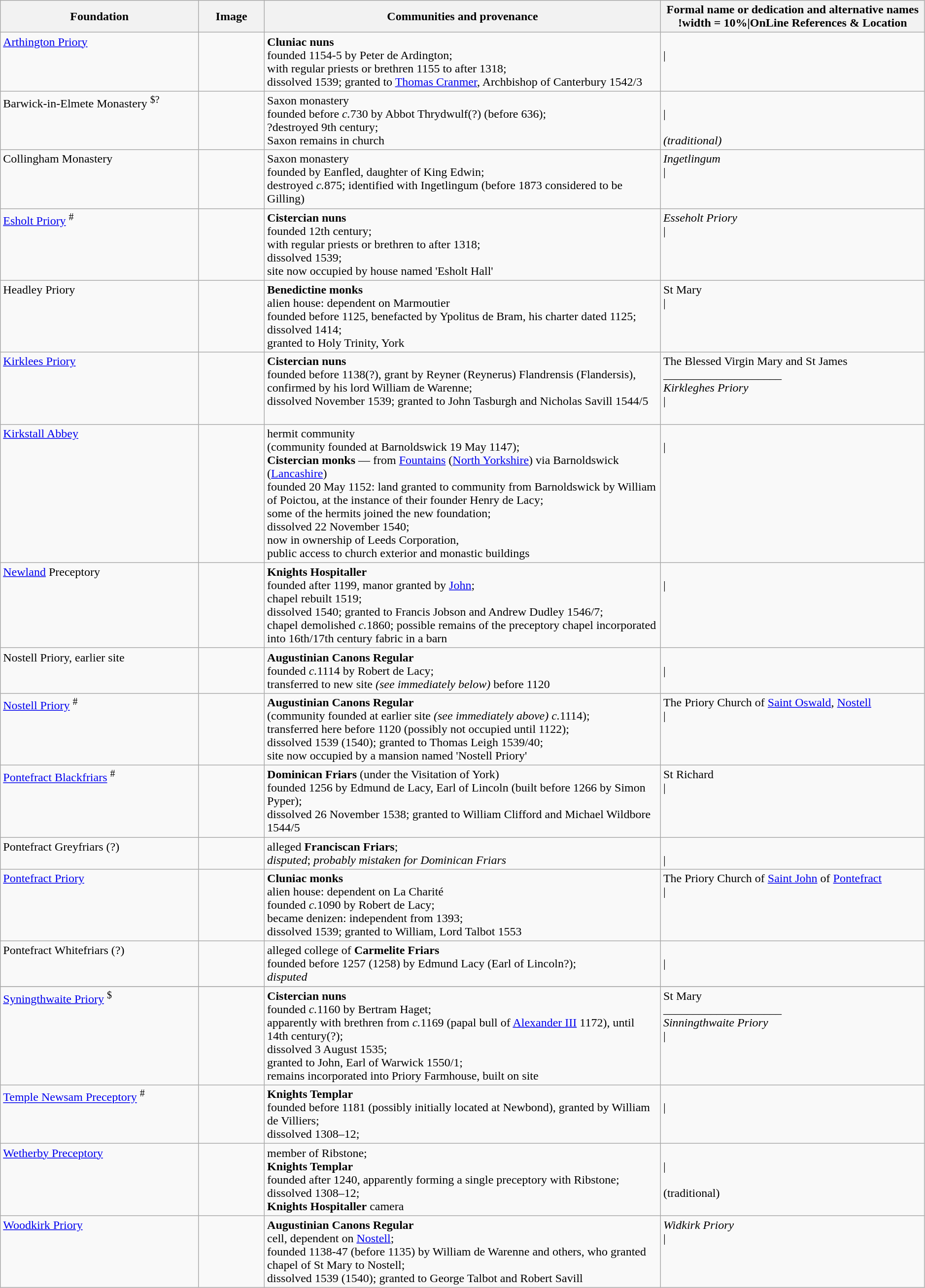<table width=99% class="wikitable">
<tr>
<th width = 15%>Foundation</th>
<th width = 5%>Image</th>
<th width = 30%>Communities and provenance</th>
<th width = 20%>Formal name or dedication and alternative names<br><noinclude>!width = 10%|OnLine References & Location</noinclude></th>
</tr>
<tr valign=top>
<td><a href='#'>Arthington Priory</a></td>
<td></td>
<td><strong>Cluniac nuns</strong><br>founded 1154-5 by Peter de Ardington;<br>with regular priests or brethren 1155 to after 1318;<br>dissolved 1539; granted to <a href='#'>Thomas Cranmer</a>, Archbishop of Canterbury 1542/3</td>
<td><br><noinclude>|<br><br></noinclude></td>
</tr>
<tr valign=top>
<td>Barwick-in-Elmete Monastery <sup>$?</sup></td>
<td></td>
<td>Saxon monastery<br>founded before <em>c.</em>730 by Abbot Thrydwulf(?) (before 636);<br>?destroyed 9th century;<br>Saxon remains in church</td>
<td><br><noinclude>|<br><br> <em>(traditional)</em></noinclude></td>
</tr>
<tr valign=top>
<td>Collingham Monastery</td>
<td></td>
<td>Saxon monastery<br>founded by Eanfled, daughter of King Edwin;<br>destroyed <em>c.</em>875; identified with Ingetlingum (before 1873 considered to be Gilling)</td>
<td><em>Ingetlingum</em><br><noinclude>|<br><br></noinclude></td>
</tr>
<tr valign=top>
<td><a href='#'>Esholt Priory</a> <sup>#</sup></td>
<td></td>
<td><strong>Cistercian nuns</strong><br>founded 12th century;<br>with regular priests or brethren to after 1318;<br>dissolved 1539;<br>site now occupied by house named 'Esholt Hall'</td>
<td><em>Esseholt Priory</em><br><noinclude>|<br><br></noinclude></td>
</tr>
<tr valign=top>
<td>Headley Priory</td>
<td></td>
<td><strong>Benedictine monks</strong><br><span>alien house</span>: dependent on Marmoutier<br>founded before 1125, benefacted by Ypolitus de Bram, his charter dated 1125;<br>dissolved 1414; <br>granted to Holy Trinity, York</td>
<td>St Mary<br><noinclude>|<br><br></noinclude></td>
</tr>
<tr valign=top>
<td><a href='#'>Kirklees Priory</a></td>
<td></td>
<td><strong>Cistercian nuns</strong><br>founded before 1138(?), grant by Reyner (Reynerus) Flandrensis (Flandersis), confirmed by his lord William de Warenne;<br>dissolved November 1539; granted to John Tasburgh and Nicholas Savill 1544/5</td>
<td>The Blessed Virgin Mary and St James<br>____________________<br><em>Kirkleghes Priory</em><br><noinclude>|<br><br></noinclude></td>
</tr>
<tr valign=top>
<td><a href='#'>Kirkstall Abbey</a></td>
<td></td>
<td>hermit community<br>(community founded at Barnoldswick 19 May 1147);<br><strong>Cistercian monks</strong> — from <a href='#'>Fountains</a> (<a href='#'>North Yorkshire</a>) via Barnoldswick (<a href='#'>Lancashire</a>)<br>founded 20 May 1152: land granted to community from Barnoldswick by William of Poictou, at the instance of their founder Henry de Lacy;<br>some of the hermits joined the new foundation;<br>dissolved 22 November 1540;<br>now in ownership of Leeds Corporation,<br>public access to church exterior and monastic buildings</td>
<td><br><noinclude>|<br><br><br></noinclude></td>
</tr>
<tr valign=top>
<td><a href='#'>Newland</a> Preceptory</td>
<td></td>
<td><strong>Knights Hospitaller</strong><br>founded after 1199, manor granted by <a href='#'>John</a>;<br>chapel rebuilt 1519;<br>dissolved 1540; granted to Francis Jobson and Andrew Dudley 1546/7;<br>chapel demolished <em>c.</em>1860; possible remains of the preceptory chapel incorporated into 16th/17th century fabric in a barn</td>
<td><br><noinclude>|<br><br><br></noinclude></td>
</tr>
<tr valign=top>
<td>Nostell Priory, earlier site</td>
<td></td>
<td><strong>Augustinian Canons Regular</strong><br>founded <em>c.</em>1114 by Robert de Lacy;<br>transferred to new site <em>(see immediately below)</em> before 1120</td>
<td><br><noinclude>|</noinclude></td>
</tr>
<tr valign=top>
<td><a href='#'>Nostell Priory</a> <sup>#</sup></td>
<td></td>
<td><strong>Augustinian Canons Regular</strong><br>(community founded at earlier site <em>(see immediately above)</em> <em>c.</em>1114);<br>transferred here before 1120 (possibly not occupied until 1122);<br>dissolved 1539 (1540); granted to Thomas Leigh 1539/40;<br>site now occupied by a mansion named 'Nostell Priory'</td>
<td>The Priory Church of <a href='#'>Saint Oswald</a>, <a href='#'>Nostell</a><br><noinclude>|<br><br></noinclude></td>
</tr>
<tr valign=top>
<td><a href='#'>Pontefract Blackfriars</a> <sup>#</sup></td>
<td></td>
<td><strong>Dominican Friars</strong> (under the Visitation of York)<br>founded 1256 by Edmund de Lacy, Earl of Lincoln (built before 1266 by Simon Pyper);<br>dissolved 26 November 1538; granted to William Clifford and Michael Wildbore 1544/5</td>
<td>St Richard<br><noinclude>|<br><br></noinclude></td>
</tr>
<tr valign=top>
<td>Pontefract Greyfriars (?)</td>
<td></td>
<td>alleged <strong>Franciscan Friars</strong><noinclude></noinclude>;<br><em>disputed</em><noinclude></noinclude>; <em>probably mistaken for Dominican Friars</em></td>
<td><br><noinclude>|</noinclude></td>
</tr>
<tr valign=top>
<td><a href='#'>Pontefract Priory</a></td>
<td></td>
<td><strong>Cluniac monks</strong><br><span>alien house</span>: dependent on La Charité<br>founded <em>c.</em>1090 by Robert de Lacy;<br>became <span>denizen</span>: independent from 1393;<br>dissolved 1539; granted to William, Lord Talbot 1553</td>
<td>The Priory Church of <a href='#'>Saint John</a> of <a href='#'>Pontefract</a><br><noinclude>|<br><br></noinclude></td>
</tr>
<tr valign=top>
<td>Pontefract Whitefriars (?)</td>
<td></td>
<td>alleged college of <strong>Carmelite Friars</strong><noinclude></noinclude><br>founded before 1257 (1258<noinclude></noinclude>) by Edmund Lacy (Earl of Lincoln?)<noinclude></noinclude>;<br><em>disputed</em><noinclude></noinclude></td>
<td><br><noinclude>|</noinclude></td>
</tr>
<tr valign=top>
</tr>
<tr valign=top>
<td><a href='#'>Syningthwaite Priory</a> <sup>$</sup></td>
<td></td>
<td><strong>Cistercian nuns</strong><br>founded <em>c.</em>1160 by Bertram Haget;<br>apparently with brethren from <em>c.</em>1169 (papal bull of <a href='#'>Alexander III</a> 1172), until 14th century(?);<br>dissolved 3 August 1535;<br>granted to John, Earl of Warwick 1550/1;<br>remains incorporated into Priory Farmhouse, built on site</td>
<td>St Mary<br>____________________<br><em>Sinningthwaite Priory</em><br><noinclude>|<br><br></noinclude></td>
</tr>
<tr valign=top>
<td><a href='#'>Temple Newsam Preceptory</a> <sup>#</sup></td>
<td></td>
<td><strong>Knights Templar</strong><br>founded before 1181 (possibly initially located at Newbond), granted by William de Villiers;<br>dissolved 1308–12;<br></td>
<td><br><noinclude>|<br><br></noinclude></td>
</tr>
<tr valign=top>
<td><a href='#'>Wetherby Preceptory</a></td>
<td></td>
<td>member of Ribstone;<br><strong>Knights Templar</strong><br>founded after 1240, apparently forming a single preceptory with Ribstone;<br>dissolved 1308–12;<br><strong>Knights Hospitaller</strong> camera</td>
<td><br><noinclude>|<br><br> (traditional)</noinclude></td>
</tr>
<tr valign=top>
<td><a href='#'>Woodkirk Priory</a></td>
<td></td>
<td><strong>Augustinian Canons Regular</strong><br>cell, dependent on <a href='#'>Nostell</a>;<br>founded 1138-47 (before 1135) by William de Warenne and others, who granted chapel of St Mary to Nostell;<br>dissolved 1539 (1540); granted to George Talbot and Robert Savill</td>
<td><em>Widkirk Priory</em><br><noinclude>|<br><br></noinclude></td>
</tr>
</table>
